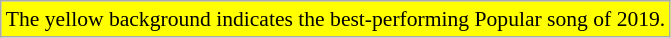<table class="wikitable" style="font-size:90%;">
<tr>
<td style="background-color:#FFFF00">The yellow background indicates the best-performing Popular song of 2019.</td>
</tr>
</table>
